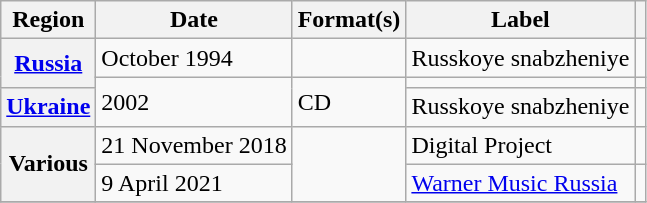<table class="wikitable plainrowheaders">
<tr>
<th scope="col">Region</th>
<th scope="col">Date</th>
<th scope="col">Format(s)</th>
<th scope="col">Label</th>
<th scope="col"></th>
</tr>
<tr>
<th scope="row" rowspan="2"><a href='#'>Russia</a></th>
<td>October 1994</td>
<td></td>
<td>Russkoye snabzheniye</td>
<td></td>
</tr>
<tr>
<td rowspan="2">2002</td>
<td rowspan="2">CD</td>
<td></td>
<td></td>
</tr>
<tr>
<th scope="row"><a href='#'>Ukraine</a></th>
<td>Russkoye snabzheniye</td>
<td></td>
</tr>
<tr>
<th scope="row" rowspan="2">Various</th>
<td>21 November 2018</td>
<td rowspan="2"></td>
<td>Digital Project</td>
<td></td>
</tr>
<tr>
<td>9 April 2021</td>
<td><a href='#'>Warner Music Russia</a></td>
<td></td>
</tr>
<tr>
</tr>
</table>
